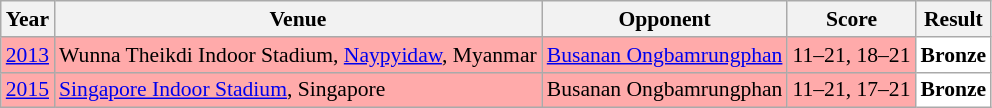<table class="sortable wikitable" style="font-size: 90%;">
<tr>
<th>Year</th>
<th>Venue</th>
<th>Opponent</th>
<th>Score</th>
<th>Result</th>
</tr>
<tr style="background:#FFAAAA">
<td align="center"><a href='#'>2013</a></td>
<td align="left">Wunna Theikdi Indoor Stadium, <a href='#'>Naypyidaw</a>, Myanmar</td>
<td align="left"> <a href='#'>Busanan Ongbamrungphan</a></td>
<td align="left">11–21, 18–21</td>
<td style="text-align:left; background:white"> <strong>Bronze</strong></td>
</tr>
<tr style="background:#FFAAAA">
<td align="center"><a href='#'>2015</a></td>
<td align="left"><a href='#'>Singapore Indoor Stadium</a>, Singapore</td>
<td align="left"> Busanan Ongbamrungphan</td>
<td align="left">11–21, 17–21</td>
<td style="text-align:left; background:white"> <strong>Bronze</strong></td>
</tr>
</table>
